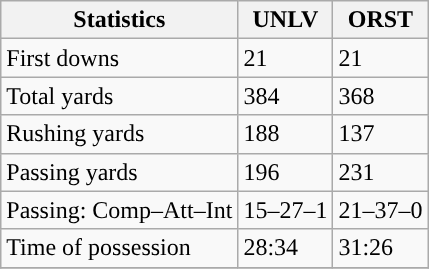<table class="wikitable" style="float: left;">
<tr>
<th>Statistics</th>
<th>UNLV</th>
<th>ORST</th>
</tr>
<tr>
<td>First downs</td>
<td>21</td>
<td>21</td>
</tr>
<tr>
<td>Total yards</td>
<td>384</td>
<td>368</td>
</tr>
<tr>
<td>Rushing yards</td>
<td>188</td>
<td>137</td>
</tr>
<tr>
<td>Passing yards</td>
<td>196</td>
<td>231</td>
</tr>
<tr>
<td>Passing: Comp–Att–Int</td>
<td>15–27–1</td>
<td>21–37–0</td>
</tr>
<tr>
<td>Time of possession</td>
<td>28:34</td>
<td>31:26</td>
</tr>
<tr>
</tr>
</table>
